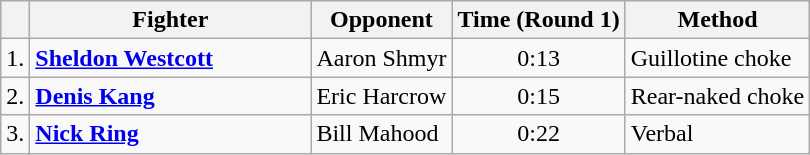<table class=wikitable>
<tr>
<th></th>
<th width=180>Fighter</th>
<th>Opponent</th>
<th>Time (Round 1)</th>
<th>Method</th>
</tr>
<tr>
<td>1.</td>
<td> <strong><a href='#'>Sheldon Westcott</a></strong></td>
<td>Aaron Shmyr</td>
<td style="text-align:center;">0:13</td>
<td>Guillotine choke</td>
</tr>
<tr>
<td>2.</td>
<td> <strong><a href='#'>Denis Kang</a></strong></td>
<td>Eric Harcrow</td>
<td style="text-align:center;">0:15</td>
<td>Rear-naked choke</td>
</tr>
<tr>
<td>3.</td>
<td> <strong><a href='#'>Nick Ring</a></strong></td>
<td>Bill Mahood</td>
<td style="text-align:center;">0:22</td>
<td>Verbal</td>
</tr>
</table>
